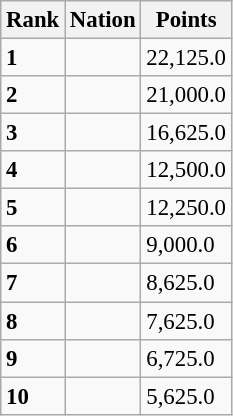<table class="wikitable" style="font-size:95%;">
<tr>
<th>Rank</th>
<th>Nation</th>
<th>Points</th>
</tr>
<tr>
<td><strong>1</strong></td>
<td></td>
<td>22,125.0</td>
</tr>
<tr>
<td><strong>2</strong></td>
<td></td>
<td>21,000.0</td>
</tr>
<tr>
<td><strong>3</strong></td>
<td></td>
<td>16,625.0</td>
</tr>
<tr>
<td><strong>4</strong></td>
<td></td>
<td>12,500.0</td>
</tr>
<tr>
<td><strong>5</strong></td>
<td></td>
<td>12,250.0</td>
</tr>
<tr>
<td><strong>6</strong></td>
<td></td>
<td>9,000.0</td>
</tr>
<tr>
<td><strong>7</strong></td>
<td></td>
<td>8,625.0</td>
</tr>
<tr>
<td><strong>8</strong></td>
<td></td>
<td>7,625.0</td>
</tr>
<tr>
<td><strong>9</strong></td>
<td></td>
<td>6,725.0</td>
</tr>
<tr>
<td><strong>10</strong></td>
<td></td>
<td>5,625.0</td>
</tr>
</table>
